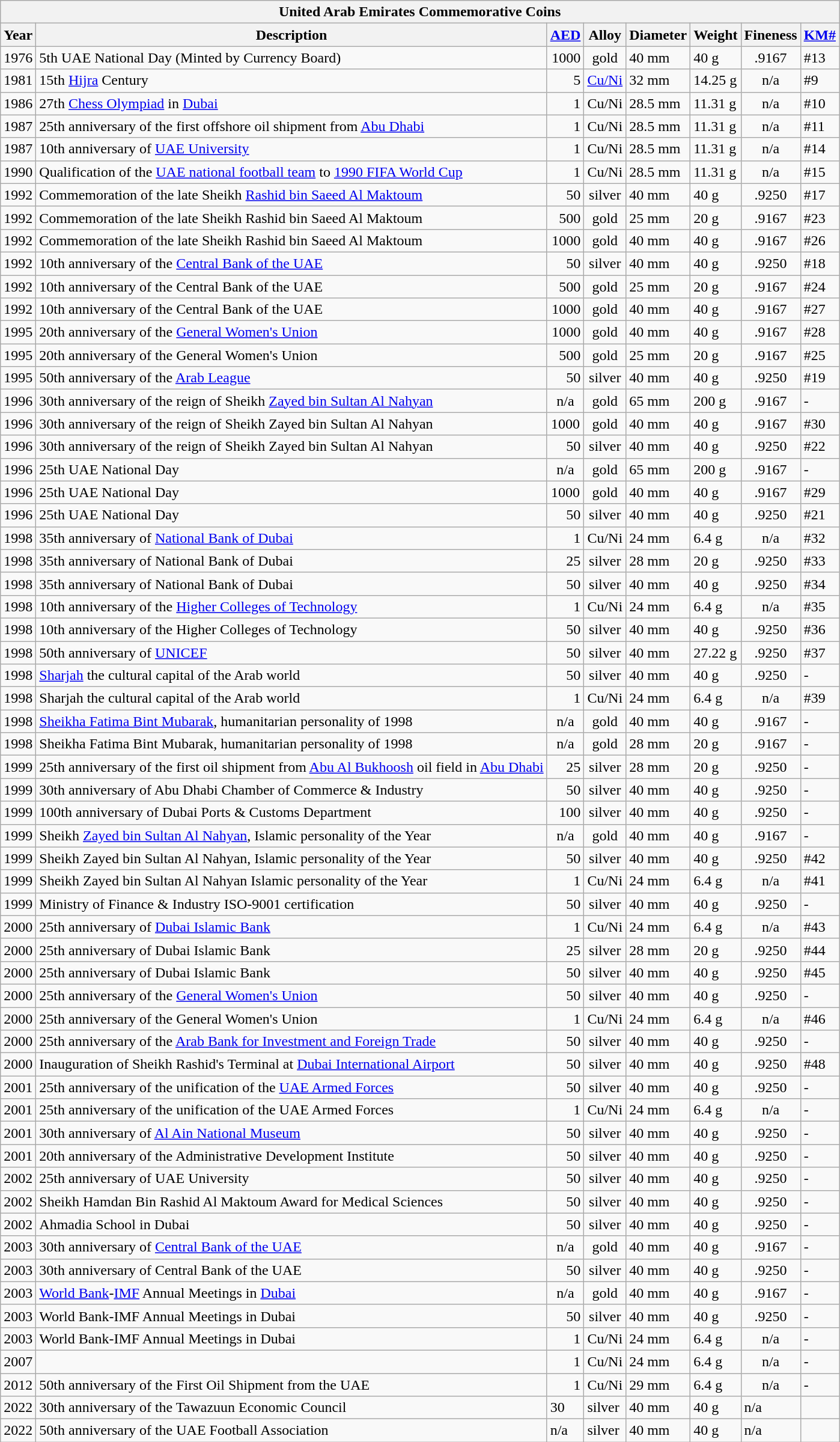<table class="wikitable">
<tr>
<th colspan="8">United Arab Emirates Commemorative Coins</th>
</tr>
<tr>
<th>Year</th>
<th>Description</th>
<th><a href='#'>AED</a></th>
<th>Alloy</th>
<th>Diameter</th>
<th>Weight</th>
<th>Fineness</th>
<th><a href='#'>KM#</a></th>
</tr>
<tr>
<td>1976</td>
<td>5th UAE National Day (Minted by Currency Board)</td>
<td align="right">1000</td>
<td align="center">gold</td>
<td>40 mm</td>
<td>40 g</td>
<td align="center">.9167</td>
<td>#13</td>
</tr>
<tr>
<td>1981</td>
<td>15th <a href='#'>Hijra</a> Century</td>
<td align="right">5</td>
<td align="center"><a href='#'>Cu/Ni</a></td>
<td>32 mm</td>
<td>14.25 g</td>
<td align="center">n/a</td>
<td>#9</td>
</tr>
<tr>
<td>1986</td>
<td>27th <a href='#'>Chess Olympiad</a> in <a href='#'>Dubai</a></td>
<td align="right">1</td>
<td>Cu/Ni</td>
<td>28.5 mm</td>
<td>11.31 g</td>
<td align="center">n/a</td>
<td>#10</td>
</tr>
<tr>
<td>1987</td>
<td>25th anniversary of the first offshore oil shipment from <a href='#'>Abu Dhabi</a></td>
<td align="right">1</td>
<td>Cu/Ni</td>
<td>28.5 mm</td>
<td>11.31 g</td>
<td align="center">n/a</td>
<td>#11</td>
</tr>
<tr>
<td>1987</td>
<td>10th anniversary of <a href='#'>UAE University</a></td>
<td align="right">1</td>
<td>Cu/Ni</td>
<td>28.5 mm</td>
<td>11.31 g</td>
<td align="center">n/a</td>
<td>#14</td>
</tr>
<tr>
<td>1990</td>
<td>Qualification of the <a href='#'>UAE national football team</a> to <a href='#'>1990 FIFA World Cup</a></td>
<td align="right">1</td>
<td>Cu/Ni</td>
<td>28.5 mm</td>
<td>11.31 g</td>
<td align="center">n/a</td>
<td>#15</td>
</tr>
<tr>
<td>1992</td>
<td>Commemoration of the late Sheikh <a href='#'>Rashid bin Saeed Al Maktoum</a></td>
<td align="right">50</td>
<td align="center">silver</td>
<td>40 mm</td>
<td>40 g</td>
<td align="center">.9250</td>
<td>#17</td>
</tr>
<tr>
<td>1992</td>
<td>Commemoration of the late Sheikh Rashid bin Saeed Al Maktoum</td>
<td align="right">500</td>
<td align="center">gold</td>
<td>25 mm</td>
<td>20 g</td>
<td align="center">.9167</td>
<td>#23</td>
</tr>
<tr>
<td>1992</td>
<td>Commemoration of the late Sheikh Rashid bin Saeed Al Maktoum</td>
<td align="right">1000</td>
<td align="center">gold</td>
<td>40 mm</td>
<td>40 g</td>
<td align="center">.9167</td>
<td>#26</td>
</tr>
<tr>
<td>1992</td>
<td>10th anniversary of the <a href='#'>Central Bank of the UAE</a></td>
<td align="right">50</td>
<td align="center">silver</td>
<td>40 mm</td>
<td>40 g</td>
<td align="center">.9250</td>
<td>#18</td>
</tr>
<tr>
<td>1992</td>
<td>10th anniversary of the Central Bank of the UAE</td>
<td align="right">500</td>
<td align="center">gold</td>
<td>25 mm</td>
<td>20 g</td>
<td align="center">.9167</td>
<td>#24</td>
</tr>
<tr>
<td>1992</td>
<td>10th anniversary of the Central Bank of the UAE</td>
<td align="right">1000</td>
<td align="center">gold</td>
<td>40 mm</td>
<td>40 g</td>
<td align="center">.9167</td>
<td>#27</td>
</tr>
<tr>
<td>1995</td>
<td>20th anniversary of the <a href='#'>General Women's Union</a></td>
<td align="right">1000</td>
<td align="center">gold</td>
<td>40 mm</td>
<td>40 g</td>
<td align="center">.9167</td>
<td>#28</td>
</tr>
<tr>
<td>1995</td>
<td>20th anniversary of the General Women's Union</td>
<td align="right">500</td>
<td align="center">gold</td>
<td>25 mm</td>
<td>20 g</td>
<td align="center">.9167</td>
<td>#25</td>
</tr>
<tr>
<td>1995</td>
<td>50th anniversary of the <a href='#'>Arab League</a></td>
<td align="right">50</td>
<td align="center">silver</td>
<td>40 mm</td>
<td>40 g</td>
<td align="center">.9250</td>
<td>#19</td>
</tr>
<tr>
<td>1996</td>
<td>30th anniversary of the reign of Sheikh <a href='#'>Zayed bin Sultan Al Nahyan</a></td>
<td align="center">n/a</td>
<td align="center">gold</td>
<td>65 mm</td>
<td>200 g</td>
<td align="center">.9167</td>
<td>-</td>
</tr>
<tr>
<td>1996</td>
<td>30th anniversary of the reign of Sheikh Zayed bin Sultan Al Nahyan</td>
<td align="center">1000</td>
<td align="center">gold</td>
<td>40 mm</td>
<td>40 g</td>
<td align="center">.9167</td>
<td>#30</td>
</tr>
<tr>
<td>1996</td>
<td>30th anniversary of the reign of Sheikh Zayed bin Sultan Al Nahyan</td>
<td align="right">50</td>
<td align="center">silver</td>
<td>40 mm</td>
<td>40 g</td>
<td align="center">.9250</td>
<td>#22</td>
</tr>
<tr>
<td>1996</td>
<td>25th UAE National Day</td>
<td align="center">n/a</td>
<td align="center">gold</td>
<td>65 mm</td>
<td>200 g</td>
<td align="center">.9167</td>
<td>-</td>
</tr>
<tr>
<td>1996</td>
<td>25th UAE National Day</td>
<td align="center">1000</td>
<td align="center">gold</td>
<td>40 mm</td>
<td>40 g</td>
<td align="center">.9167</td>
<td>#29</td>
</tr>
<tr>
<td>1996</td>
<td>25th UAE National Day</td>
<td align="right">50</td>
<td align="center">silver</td>
<td>40 mm</td>
<td>40 g</td>
<td align="center">.9250</td>
<td>#21</td>
</tr>
<tr>
<td>1998</td>
<td>35th anniversary of <a href='#'>National Bank of Dubai</a></td>
<td align="right">1</td>
<td>Cu/Ni</td>
<td>24 mm</td>
<td>6.4 g</td>
<td align="center">n/a</td>
<td>#32</td>
</tr>
<tr>
<td>1998</td>
<td>35th anniversary of National Bank of Dubai</td>
<td align="right">25</td>
<td align="center">silver</td>
<td>28 mm</td>
<td>20 g</td>
<td align="center">.9250</td>
<td>#33</td>
</tr>
<tr>
<td>1998</td>
<td>35th anniversary of National Bank of Dubai</td>
<td align="right">50</td>
<td align="center">silver</td>
<td>40 mm</td>
<td>40 g</td>
<td align="center">.9250</td>
<td>#34</td>
</tr>
<tr>
<td>1998</td>
<td>10th anniversary of the <a href='#'>Higher Colleges of Technology</a></td>
<td align="right">1</td>
<td>Cu/Ni</td>
<td>24 mm</td>
<td>6.4 g</td>
<td align="center">n/a</td>
<td>#35</td>
</tr>
<tr>
<td>1998</td>
<td>10th anniversary of the Higher Colleges of Technology</td>
<td align="right">50</td>
<td align="center">silver</td>
<td>40 mm</td>
<td>40 g</td>
<td align="center">.9250</td>
<td>#36</td>
</tr>
<tr>
<td>1998</td>
<td>50th anniversary of <a href='#'>UNICEF</a></td>
<td align="right">50</td>
<td align="center">silver</td>
<td>40 mm</td>
<td>27.22 g</td>
<td align="center">.9250</td>
<td>#37</td>
</tr>
<tr>
<td>1998</td>
<td><a href='#'>Sharjah</a> the cultural capital of the Arab world</td>
<td align="right">50</td>
<td align="center">silver</td>
<td>40 mm</td>
<td>40 g</td>
<td align="center">.9250</td>
<td>-</td>
</tr>
<tr>
<td>1998</td>
<td>Sharjah the cultural capital of the Arab world</td>
<td align="right">1</td>
<td>Cu/Ni</td>
<td>24 mm</td>
<td>6.4 g</td>
<td align="center">n/a</td>
<td>#39</td>
</tr>
<tr>
<td>1998</td>
<td><a href='#'>Sheikha Fatima Bint Mubarak</a>, humanitarian personality of 1998</td>
<td align="center">n/a</td>
<td align="center">gold</td>
<td>40 mm</td>
<td>40 g</td>
<td align="center">.9167</td>
<td>-</td>
</tr>
<tr>
<td>1998</td>
<td>Sheikha Fatima Bint Mubarak, humanitarian personality of 1998</td>
<td align="center">n/a</td>
<td align="center">gold</td>
<td>28 mm</td>
<td>20 g</td>
<td align="center">.9167</td>
<td>-</td>
</tr>
<tr>
<td>1999</td>
<td>25th anniversary of the first oil shipment from <a href='#'>Abu Al Bukhoosh</a> oil field in <a href='#'>Abu Dhabi</a></td>
<td align="right">25</td>
<td align="center">silver</td>
<td>28 mm</td>
<td>20 g</td>
<td align="center">.9250</td>
<td>-</td>
</tr>
<tr>
<td>1999</td>
<td>30th anniversary of Abu Dhabi Chamber of Commerce & Industry</td>
<td align="right">50</td>
<td align="center">silver</td>
<td>40 mm</td>
<td>40 g</td>
<td align="center">.9250</td>
<td>-</td>
</tr>
<tr>
<td>1999</td>
<td>100th anniversary of Dubai Ports & Customs Department</td>
<td align="right">100</td>
<td align="center">silver</td>
<td>40 mm</td>
<td>40 g</td>
<td align="center">.9250</td>
<td>-</td>
</tr>
<tr>
<td>1999</td>
<td>Sheikh <a href='#'>Zayed bin Sultan Al Nahyan</a>, Islamic personality of the Year</td>
<td align="center">n/a</td>
<td align="center">gold</td>
<td>40 mm</td>
<td>40 g</td>
<td align="center">.9167</td>
<td>-</td>
</tr>
<tr>
<td>1999</td>
<td>Sheikh Zayed bin Sultan Al Nahyan, Islamic personality of the Year</td>
<td align="right">50</td>
<td align="center">silver</td>
<td>40 mm</td>
<td>40 g</td>
<td align="center">.9250</td>
<td>#42</td>
</tr>
<tr>
<td>1999</td>
<td>Sheikh Zayed bin Sultan Al Nahyan Islamic personality of the Year</td>
<td align="right">1</td>
<td>Cu/Ni</td>
<td>24 mm</td>
<td>6.4 g</td>
<td align="center">n/a</td>
<td>#41</td>
</tr>
<tr>
<td>1999</td>
<td>Ministry of Finance & Industry ISO-9001 certification</td>
<td align="right">50</td>
<td align="center">silver</td>
<td>40 mm</td>
<td>40 g</td>
<td align="center">.9250</td>
<td>-</td>
</tr>
<tr>
<td>2000</td>
<td>25th anniversary of <a href='#'>Dubai Islamic Bank</a></td>
<td align="right">1</td>
<td>Cu/Ni</td>
<td>24 mm</td>
<td>6.4 g</td>
<td align="center">n/a</td>
<td>#43</td>
</tr>
<tr>
<td>2000</td>
<td>25th anniversary of Dubai Islamic Bank</td>
<td align="right">25</td>
<td align="center">silver</td>
<td>28 mm</td>
<td>20 g</td>
<td align="center">.9250</td>
<td>#44</td>
</tr>
<tr>
<td>2000</td>
<td>25th anniversary of Dubai Islamic Bank</td>
<td align="right">50</td>
<td align="center">silver</td>
<td>40 mm</td>
<td>40 g</td>
<td align="center">.9250</td>
<td>#45</td>
</tr>
<tr>
<td>2000</td>
<td>25th anniversary of the <a href='#'>General Women's Union</a></td>
<td align="right">50</td>
<td align="center">silver</td>
<td>40 mm</td>
<td>40 g</td>
<td align="center">.9250</td>
<td>-</td>
</tr>
<tr>
<td>2000</td>
<td>25th anniversary of the General Women's Union</td>
<td align="right">1</td>
<td>Cu/Ni</td>
<td>24 mm</td>
<td>6.4 g</td>
<td align="center">n/a</td>
<td>#46</td>
</tr>
<tr>
<td>2000</td>
<td>25th anniversary of the <a href='#'>Arab Bank for Investment and Foreign Trade</a></td>
<td align="right">50</td>
<td align="center">silver</td>
<td>40 mm</td>
<td>40 g</td>
<td align="center">.9250</td>
<td>-</td>
</tr>
<tr>
<td>2000</td>
<td>Inauguration of Sheikh Rashid's Terminal at <a href='#'>Dubai International Airport</a></td>
<td align="right">50</td>
<td align="center">silver</td>
<td>40 mm</td>
<td>40 g</td>
<td align="center">.9250</td>
<td>#48</td>
</tr>
<tr>
<td>2001</td>
<td>25th anniversary of the unification of the <a href='#'>UAE Armed Forces</a></td>
<td align="right">50</td>
<td align="center">silver</td>
<td>40 mm</td>
<td>40 g</td>
<td align="center">.9250</td>
<td>-</td>
</tr>
<tr>
<td>2001</td>
<td>25th anniversary of the unification of the UAE Armed Forces</td>
<td align="right">1</td>
<td>Cu/Ni</td>
<td>24 mm</td>
<td>6.4 g</td>
<td align="center">n/a</td>
<td>-</td>
</tr>
<tr>
<td>2001</td>
<td>30th anniversary of <a href='#'>Al Ain National Museum</a></td>
<td align="right">50</td>
<td align="center">silver</td>
<td>40 mm</td>
<td>40 g</td>
<td align="center">.9250</td>
<td>-</td>
</tr>
<tr>
<td>2001</td>
<td>20th anniversary of the Administrative Development Institute</td>
<td align="right">50</td>
<td align="center">silver</td>
<td>40 mm</td>
<td>40 g</td>
<td align="center">.9250</td>
<td>-</td>
</tr>
<tr>
<td>2002</td>
<td>25th anniversary of UAE University</td>
<td align="right">50</td>
<td align="center">silver</td>
<td>40 mm</td>
<td>40 g</td>
<td align="center">.9250</td>
<td>-</td>
</tr>
<tr>
<td>2002</td>
<td>Sheikh Hamdan Bin Rashid Al Maktoum Award for Medical Sciences</td>
<td align="right">50</td>
<td align="center">silver</td>
<td>40 mm</td>
<td>40 g</td>
<td align="center">.9250</td>
<td>-</td>
</tr>
<tr>
<td>2002</td>
<td>Ahmadia School in Dubai</td>
<td align="right">50</td>
<td align="center">silver</td>
<td>40 mm</td>
<td>40 g</td>
<td align="center">.9250</td>
<td>-</td>
</tr>
<tr>
<td>2003</td>
<td>30th anniversary of <a href='#'>Central Bank of the UAE</a></td>
<td align="center">n/a</td>
<td align="center">gold</td>
<td>40 mm</td>
<td>40 g</td>
<td align="center">.9167</td>
<td>-</td>
</tr>
<tr>
<td>2003</td>
<td>30th anniversary of Central Bank of the UAE</td>
<td align="right">50</td>
<td align="center">silver</td>
<td>40 mm</td>
<td>40 g</td>
<td align="center">.9250</td>
<td>-</td>
</tr>
<tr>
<td>2003</td>
<td><a href='#'>World Bank</a>-<a href='#'>IMF</a> Annual Meetings in <a href='#'>Dubai</a></td>
<td align="center">n/a</td>
<td align="center">gold</td>
<td>40 mm</td>
<td>40 g</td>
<td align="center">.9167</td>
<td>-</td>
</tr>
<tr>
<td>2003</td>
<td>World Bank-IMF Annual Meetings in Dubai</td>
<td align="right">50</td>
<td align="center">silver</td>
<td>40 mm</td>
<td>40 g</td>
<td align="center">.9250</td>
<td>-</td>
</tr>
<tr>
<td>2003</td>
<td>World Bank-IMF Annual Meetings in Dubai</td>
<td align="right">1</td>
<td>Cu/Ni</td>
<td>24 mm</td>
<td>6.4 g</td>
<td align="center">n/a</td>
<td>-</td>
</tr>
<tr>
<td>2007</td>
<td></td>
<td align="right">1</td>
<td>Cu/Ni</td>
<td>24 mm</td>
<td>6.4 g</td>
<td align="center">n/a</td>
<td>-</td>
</tr>
<tr>
<td>2012</td>
<td>50th anniversary of the First Oil Shipment from the UAE</td>
<td align="right">1</td>
<td>Cu/Ni</td>
<td>29 mm</td>
<td>6.4 g</td>
<td align="center">n/a</td>
<td>-</td>
</tr>
<tr>
<td>2022</td>
<td>30th anniversary of the Tawazuun Economic Council</td>
<td>30</td>
<td>silver</td>
<td>40 mm</td>
<td>40 g</td>
<td>n/a</td>
<td></td>
</tr>
<tr>
<td>2022</td>
<td>50th anniversary of the UAE Football Association</td>
<td>n/a</td>
<td>silver</td>
<td>40 mm</td>
<td>40 g</td>
<td>n/a</td>
<td></td>
</tr>
</table>
